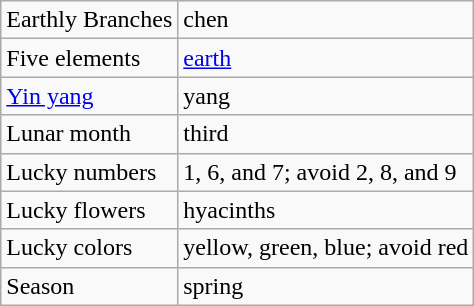<table class="wikitable">
<tr>
<td>Earthly Branches</td>
<td>chen</td>
</tr>
<tr>
<td>Five elements</td>
<td><a href='#'>earth</a></td>
</tr>
<tr>
<td><a href='#'>Yin yang</a></td>
<td>yang</td>
</tr>
<tr>
<td>Lunar month</td>
<td>third</td>
</tr>
<tr>
<td>Lucky numbers</td>
<td>1, 6, and 7; avoid 2, 8, and 9</td>
</tr>
<tr>
<td>Lucky flowers</td>
<td>hyacinths</td>
</tr>
<tr>
<td>Lucky colors</td>
<td>yellow, green, blue; avoid red</td>
</tr>
<tr>
<td>Season</td>
<td>spring</td>
</tr>
</table>
